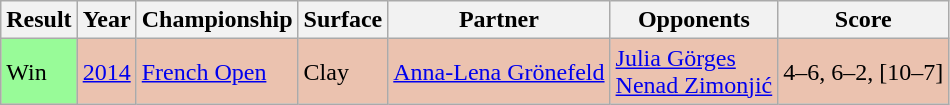<table class="sortable wikitable">
<tr>
<th>Result</th>
<th>Year</th>
<th>Championship</th>
<th>Surface</th>
<th>Partner</th>
<th>Opponents</th>
<th class="unsortable">Score</th>
</tr>
<tr style="background:#ebc2af;">
<td style="background:#98fb98;">Win</td>
<td><a href='#'>2014</a></td>
<td><a href='#'>French Open</a></td>
<td>Clay</td>
<td> <a href='#'>Anna-Lena Grönefeld</a></td>
<td> <a href='#'>Julia Görges</a><br> <a href='#'>Nenad Zimonjić</a></td>
<td>4–6, 6–2, [10–7]</td>
</tr>
</table>
